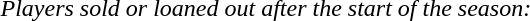<table>
<tr>
<td colspan="14"><em>Players sold or loaned out after the start of the season:</em><br>







</td>
</tr>
<tr>
</tr>
</table>
